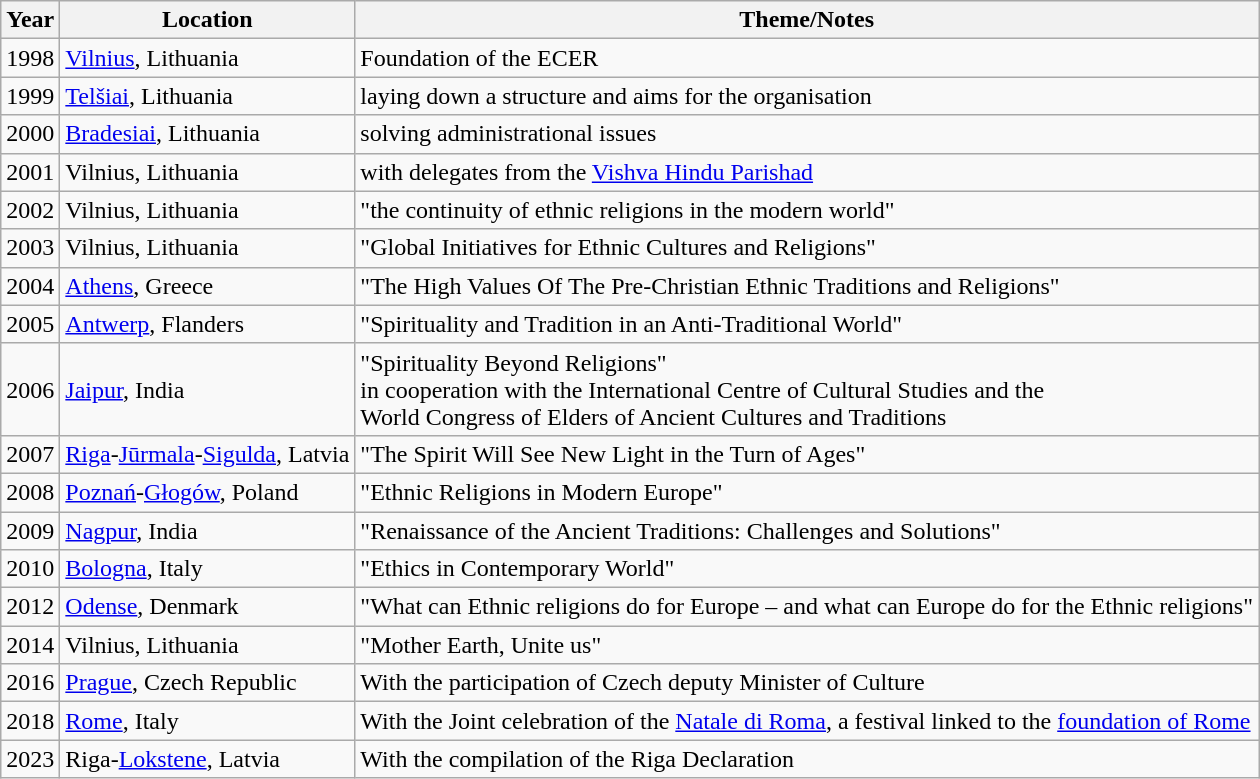<table class="wikitable">
<tr>
<th>Year</th>
<th>Location</th>
<th>Theme/Notes</th>
</tr>
<tr>
<td>1998</td>
<td><a href='#'>Vilnius</a>, Lithuania</td>
<td>Foundation of the ECER</td>
</tr>
<tr>
<td>1999</td>
<td><a href='#'>Telšiai</a>, Lithuania</td>
<td>laying down a structure and aims for the organisation</td>
</tr>
<tr>
<td>2000</td>
<td><a href='#'>Bradesiai</a>, Lithuania</td>
<td>solving administrational issues</td>
</tr>
<tr>
<td>2001</td>
<td>Vilnius, Lithuania</td>
<td>with delegates from the <a href='#'>Vishva Hindu Parishad</a></td>
</tr>
<tr>
<td>2002</td>
<td>Vilnius, Lithuania</td>
<td>"the continuity of ethnic religions in the modern world"</td>
</tr>
<tr>
<td>2003</td>
<td>Vilnius, Lithuania</td>
<td>"Global Initiatives for Ethnic Cultures and Religions"</td>
</tr>
<tr>
<td>2004</td>
<td><a href='#'>Athens</a>, Greece</td>
<td>"The High Values Of The Pre-Christian Ethnic Traditions and Religions"</td>
</tr>
<tr>
<td>2005</td>
<td><a href='#'>Antwerp</a>, Flanders</td>
<td>"Spirituality and Tradition in an Anti-Traditional World"</td>
</tr>
<tr>
<td>2006</td>
<td><a href='#'>Jaipur</a>, India</td>
<td>"Spirituality Beyond Religions"<br>in cooperation with the International Centre of Cultural Studies and the<br>World Congress of Elders of Ancient Cultures and Traditions</td>
</tr>
<tr>
<td>2007</td>
<td><a href='#'>Riga</a>-<a href='#'>Jūrmala</a>-<a href='#'>Sigulda</a>, Latvia</td>
<td>"The Spirit Will See New Light in the Turn of Ages"</td>
</tr>
<tr>
<td>2008</td>
<td><a href='#'>Poznań</a>-<a href='#'>Głogów</a>, Poland</td>
<td>"Ethnic  Religions in Modern Europe"</td>
</tr>
<tr>
<td>2009</td>
<td><a href='#'>Nagpur</a>, India</td>
<td>"Renaissance of the Ancient Traditions: Challenges and Solutions"</td>
</tr>
<tr>
<td>2010</td>
<td><a href='#'>Bologna</a>, Italy</td>
<td>"Ethics in Contemporary World"</td>
</tr>
<tr>
<td>2012</td>
<td><a href='#'>Odense</a>, Denmark</td>
<td>"What can Ethnic religions do for Europe – and what can Europe do for the Ethnic religions"</td>
</tr>
<tr>
<td>2014</td>
<td>Vilnius, Lithuania</td>
<td>"Mother Earth, Unite us"</td>
</tr>
<tr>
<td>2016</td>
<td><a href='#'>Prague</a>, Czech Republic</td>
<td>With the participation of Czech deputy Minister of Culture</td>
</tr>
<tr>
<td>2018</td>
<td><a href='#'>Rome</a>, Italy</td>
<td>With the Joint celebration of the <a href='#'>Natale di Roma</a>, a festival linked to the <a href='#'>foundation of Rome</a></td>
</tr>
<tr>
<td>2023</td>
<td>Riga-<a href='#'>Lokstene</a>, Latvia</td>
<td>With the compilation of the Riga Declaration</td>
</tr>
</table>
